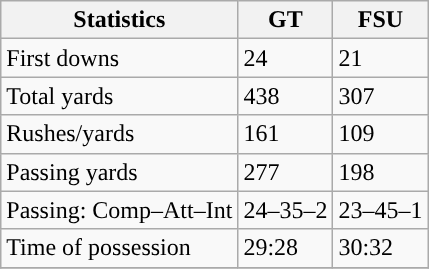<table class="wikitable" style="float: left;">
<tr>
<th>Statistics</th>
<th>GT</th>
<th>FSU</th>
</tr>
<tr>
<td>First downs</td>
<td>24</td>
<td>21</td>
</tr>
<tr>
<td>Total yards</td>
<td>438</td>
<td>307</td>
</tr>
<tr>
<td>Rushes/yards</td>
<td>161</td>
<td>109</td>
</tr>
<tr>
<td>Passing yards</td>
<td>277</td>
<td>198</td>
</tr>
<tr>
<td>Passing: Comp–Att–Int</td>
<td>24–35–2</td>
<td>23–45–1</td>
</tr>
<tr>
<td>Time of possession</td>
<td>29:28</td>
<td>30:32</td>
</tr>
<tr>
</tr>
</table>
